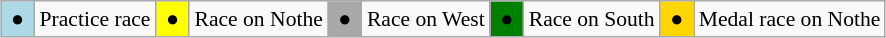<table class="wikitable" style="margin:0.5em auto; font-size:90%;position:relative;">
<tr>
<td bgcolor=LightBlue align=center> ● </td>
<td>Practice race</td>
<td bgcolor=Yellow align=center> ● </td>
<td>Race on Nothe</td>
<td bgcolor=DarkGrey align=center> ● </td>
<td>Race on West</td>
<td bgcolor=Green align=center> ● </td>
<td>Race on South</td>
<td bgcolor=Gold align=center> ● </td>
<td>Medal race on Nothe</td>
</tr>
</table>
